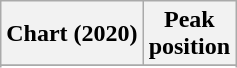<table class="wikitable sortable plainrowheaders">
<tr>
<th>Chart (2020)</th>
<th>Peak<br>position</th>
</tr>
<tr>
</tr>
<tr>
</tr>
</table>
